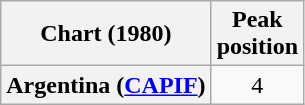<table class="wikitable sortable plainrowheaders" style="text-align:center">
<tr>
<th>Chart (1980)</th>
<th>Peak<br>position</th>
</tr>
<tr>
<th scope="row">Argentina (<a href='#'>CAPIF</a>)</th>
<td align="center">4</td>
</tr>
</table>
